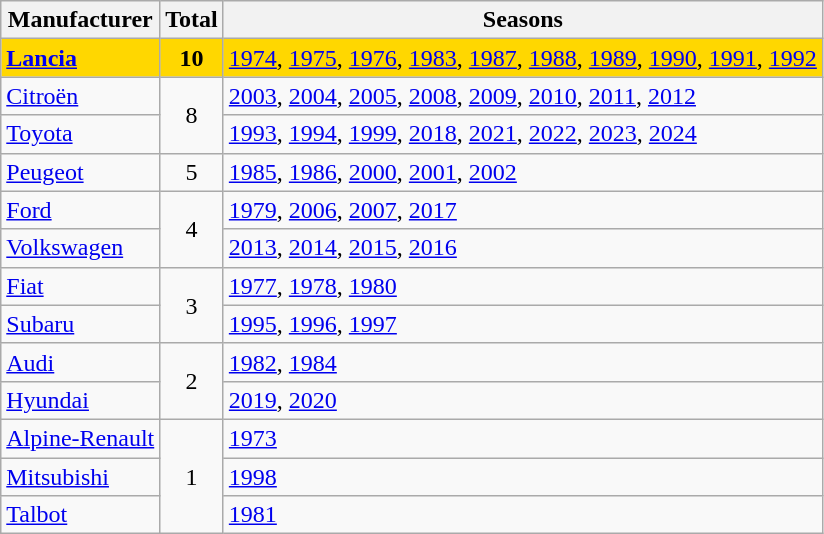<table class="wikitable">
<tr>
<th>Manufacturer</th>
<th>Total</th>
<th>Seasons</th>
</tr>
<tr>
<td bgcolor=gold> <strong> <a href='#'>Lancia</a> </strong></td>
<td bgcolor=gold align="center"><strong>10</strong></td>
<td bgcolor=gold><a href='#'>1974</a>, <a href='#'>1975</a>, <a href='#'>1976</a>, <a href='#'>1983</a>, <a href='#'>1987</a>, <a href='#'>1988</a>, <a href='#'>1989</a>, <a href='#'>1990</a>, <a href='#'>1991</a>, <a href='#'>1992</a></td>
</tr>
<tr>
<td> <a href='#'>Citroën</a></td>
<td align="center" rowspan="2">8</td>
<td><a href='#'>2003</a>, <a href='#'>2004</a>, <a href='#'>2005</a>, <a href='#'>2008</a>, <a href='#'>2009</a>, <a href='#'>2010</a>, <a href='#'>2011</a>, <a href='#'>2012</a></td>
</tr>
<tr>
<td> <a href='#'>Toyota</a></td>
<td><a href='#'>1993</a>, <a href='#'>1994</a>, <a href='#'>1999</a>, <a href='#'>2018</a>, <a href='#'>2021</a>, <a href='#'>2022</a>, <a href='#'>2023</a>, <a href='#'>2024</a></td>
</tr>
<tr>
<td> <a href='#'>Peugeot</a></td>
<td align="center">5</td>
<td><a href='#'>1985</a>, <a href='#'>1986</a>, <a href='#'>2000</a>, <a href='#'>2001</a>, <a href='#'>2002</a></td>
</tr>
<tr>
<td> <a href='#'>Ford</a></td>
<td align="center" rowspan="2">4</td>
<td><a href='#'>1979</a>, <a href='#'>2006</a>, <a href='#'>2007</a>, <a href='#'>2017</a></td>
</tr>
<tr>
<td> <a href='#'>Volkswagen</a></td>
<td><a href='#'>2013</a>, <a href='#'>2014</a>, <a href='#'>2015</a>, <a href='#'>2016</a></td>
</tr>
<tr>
<td> <a href='#'>Fiat</a></td>
<td align="center" rowspan="2">3</td>
<td><a href='#'>1977</a>, <a href='#'>1978</a>, <a href='#'>1980</a></td>
</tr>
<tr>
<td> <a href='#'>Subaru</a></td>
<td><a href='#'>1995</a>, <a href='#'>1996</a>, <a href='#'>1997</a></td>
</tr>
<tr>
<td> <a href='#'>Audi</a></td>
<td rowspan="2" align="center">2</td>
<td><a href='#'>1982</a>, <a href='#'>1984</a></td>
</tr>
<tr>
<td> <a href='#'>Hyundai</a></td>
<td><a href='#'>2019</a>, <a href='#'>2020</a></td>
</tr>
<tr>
<td> <a href='#'>Alpine-Renault</a></td>
<td rowspan="3" align="center">1</td>
<td><a href='#'>1973</a></td>
</tr>
<tr>
<td> <a href='#'>Mitsubishi</a></td>
<td><a href='#'>1998</a></td>
</tr>
<tr>
<td> <a href='#'>Talbot</a></td>
<td><a href='#'>1981</a></td>
</tr>
</table>
